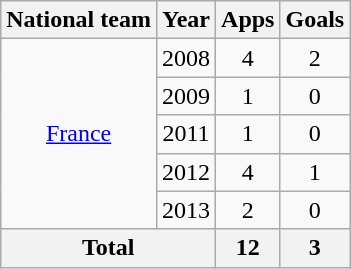<table class="wikitable" style="text-align: center;">
<tr>
<th>National team</th>
<th>Year</th>
<th>Apps</th>
<th>Goals</th>
</tr>
<tr>
<td rowspan="5"><a href='#'>France</a></td>
<td>2008</td>
<td>4</td>
<td>2</td>
</tr>
<tr>
<td>2009</td>
<td>1</td>
<td>0</td>
</tr>
<tr>
<td>2011</td>
<td>1</td>
<td>0</td>
</tr>
<tr>
<td>2012</td>
<td>4</td>
<td>1</td>
</tr>
<tr>
<td>2013</td>
<td>2</td>
<td>0</td>
</tr>
<tr>
<th colspan="2">Total</th>
<th>12</th>
<th>3</th>
</tr>
</table>
